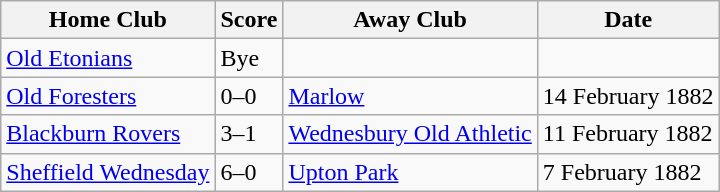<table class="wikitable">
<tr>
<th>Home Club</th>
<th>Score</th>
<th>Away Club</th>
<th>Date</th>
</tr>
<tr>
<td><a href='#'>Old Etonians</a></td>
<td>Bye</td>
<td></td>
<td></td>
</tr>
<tr>
<td><a href='#'>Old Foresters</a></td>
<td>0–0</td>
<td><a href='#'>Marlow</a></td>
<td>14 February 1882</td>
</tr>
<tr>
<td><a href='#'>Blackburn Rovers</a></td>
<td>3–1</td>
<td><a href='#'>Wednesbury Old Athletic</a></td>
<td>11 February 1882</td>
</tr>
<tr>
<td><a href='#'>Sheffield Wednesday</a></td>
<td>6–0</td>
<td><a href='#'>Upton Park</a></td>
<td>7 February 1882</td>
</tr>
</table>
